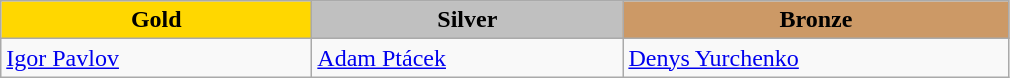<table class="wikitable" style="text-align:left">
<tr align="center">
<td width=200 bgcolor=gold><strong>Gold</strong></td>
<td width=200 bgcolor=silver><strong>Silver</strong></td>
<td width=250 bgcolor=CC9966><strong>Bronze</strong></td>
</tr>
<tr>
<td><a href='#'>Igor Pavlov</a><br><em></em></td>
<td><a href='#'>Adam Ptácek</a><br><em></em></td>
<td><a href='#'>Denys Yurchenko</a><br><em></em></td>
</tr>
</table>
